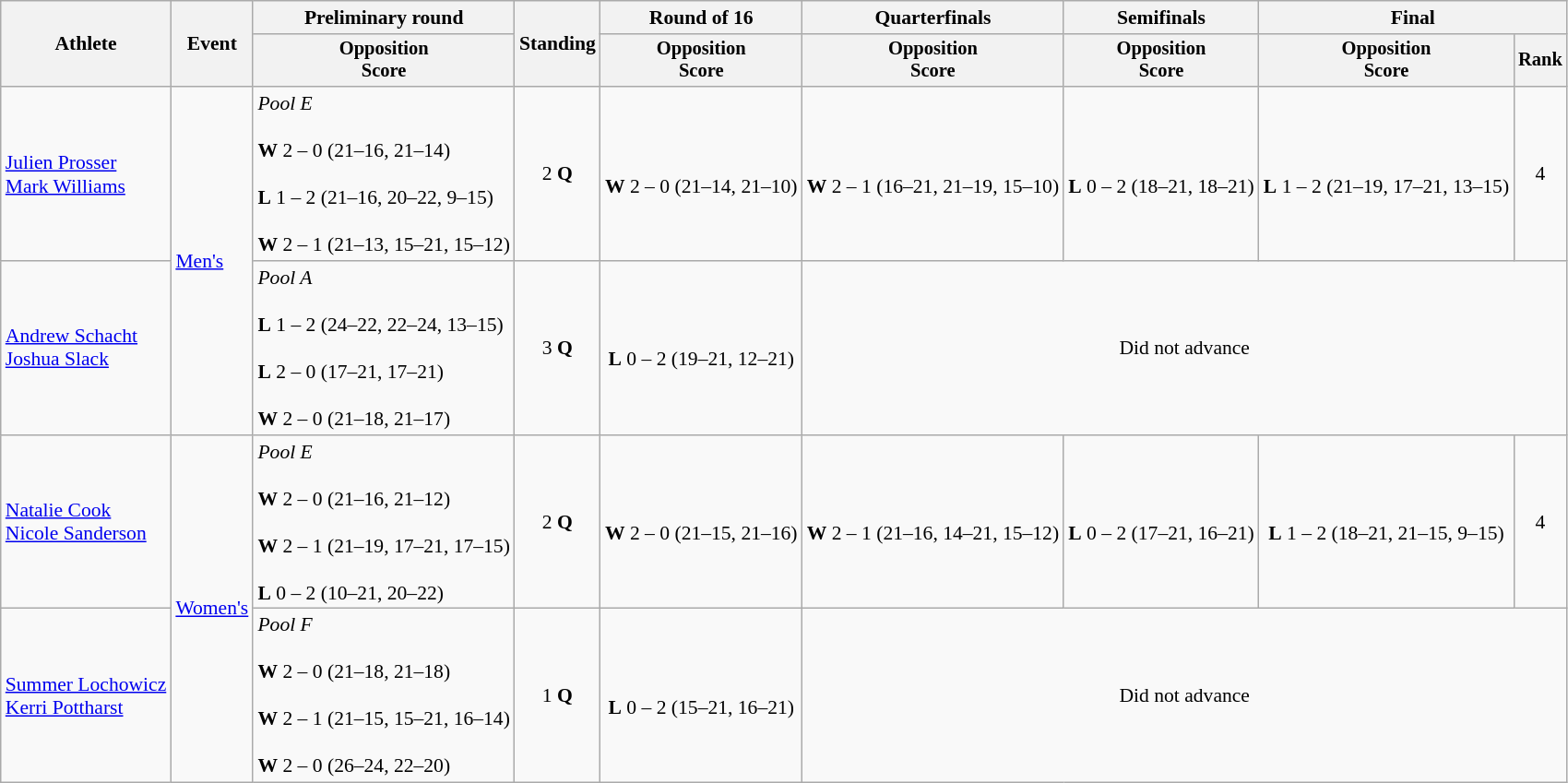<table class=wikitable style="font-size:90%">
<tr>
<th rowspan="2">Athlete</th>
<th rowspan="2">Event</th>
<th>Preliminary round</th>
<th rowspan="2">Standing</th>
<th>Round of 16</th>
<th>Quarterfinals</th>
<th>Semifinals</th>
<th colspan=2>Final</th>
</tr>
<tr style="font-size:95%">
<th>Opposition<br>Score</th>
<th>Opposition<br>Score</th>
<th>Opposition<br>Score</th>
<th>Opposition<br>Score</th>
<th>Opposition<br>Score</th>
<th>Rank</th>
</tr>
<tr align=center>
<td align=left><a href='#'>Julien Prosser</a><br><a href='#'>Mark Williams</a></td>
<td align=left rowspan=2><a href='#'>Men's</a></td>
<td align=left><em>Pool E</em><br><br><strong>W</strong> 2 – 0 (21–16, 21–14)<br><br><strong>L</strong> 1 – 2 (21–16, 20–22, 9–15)<br><br><strong>W</strong> 2 – 1 (21–13, 15–21, 15–12)</td>
<td>2 <strong>Q</strong></td>
<td><br><strong>W</strong> 2 – 0 (21–14, 21–10)</td>
<td><br><strong>W</strong> 2 – 1 (16–21, 21–19, 15–10)</td>
<td><br><strong>L</strong> 0 – 2 (18–21, 18–21)</td>
<td><br><strong>L</strong> 1 – 2 (21–19, 17–21, 13–15)</td>
<td>4</td>
</tr>
<tr align=center>
<td align=left><a href='#'>Andrew Schacht</a><br><a href='#'>Joshua Slack</a></td>
<td align=left><em>Pool A</em><br><br><strong>L</strong> 1 – 2 (24–22, 22–24, 13–15)<br><br><strong>L</strong> 2 – 0 (17–21, 17–21)<br><br><strong>W</strong> 2 – 0 (21–18, 21–17)</td>
<td>3 <strong>Q</strong></td>
<td><br><strong>L</strong> 0 – 2 (19–21, 12–21)</td>
<td colspan=4>Did not advance</td>
</tr>
<tr align=center>
<td align=left><a href='#'>Natalie Cook</a><br><a href='#'>Nicole Sanderson</a></td>
<td align=left rowspan=2><a href='#'>Women's</a></td>
<td align=left><em>Pool E</em><br><br><strong>W</strong> 2 – 0 (21–16, 21–12)<br><br><strong>W</strong> 2 – 1 (21–19, 17–21, 17–15)<br><br><strong>L</strong> 0 – 2 (10–21, 20–22)</td>
<td>2 <strong>Q</strong></td>
<td><br><strong>W</strong> 2 – 0 (21–15, 21–16)</td>
<td><br><strong>W</strong> 2 – 1 (21–16, 14–21, 15–12)</td>
<td><br><strong>L</strong> 0 – 2 (17–21, 16–21)</td>
<td><br><strong>L</strong> 1 – 2 (18–21, 21–15, 9–15)</td>
<td>4</td>
</tr>
<tr align=center>
<td align=left><a href='#'>Summer Lochowicz</a><br><a href='#'>Kerri Pottharst</a></td>
<td align=left><em>Pool F</em><br><br><strong>W</strong> 2 – 0 (21–18, 21–18)<br><br><strong>W</strong> 2 – 1 (21–15, 15–21, 16–14)<br><br><strong>W</strong> 2 – 0 (26–24, 22–20)</td>
<td>1 <strong>Q</strong></td>
<td><br><strong>L</strong> 0 – 2 (15–21, 16–21)</td>
<td colspan=4>Did not advance</td>
</tr>
</table>
